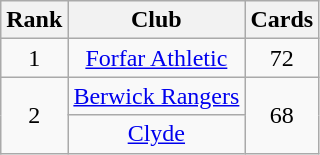<table class="wikitable" style="text-align:center">
<tr>
<th>Rank</th>
<th>Club</th>
<th>Cards</th>
</tr>
<tr>
<td>1</td>
<td><a href='#'>Forfar Athletic</a></td>
<td>72</td>
</tr>
<tr>
<td rowspan="2">2</td>
<td><a href='#'>Berwick Rangers</a></td>
<td rowspan="2">68</td>
</tr>
<tr>
<td><a href='#'>Clyde</a></td>
</tr>
</table>
